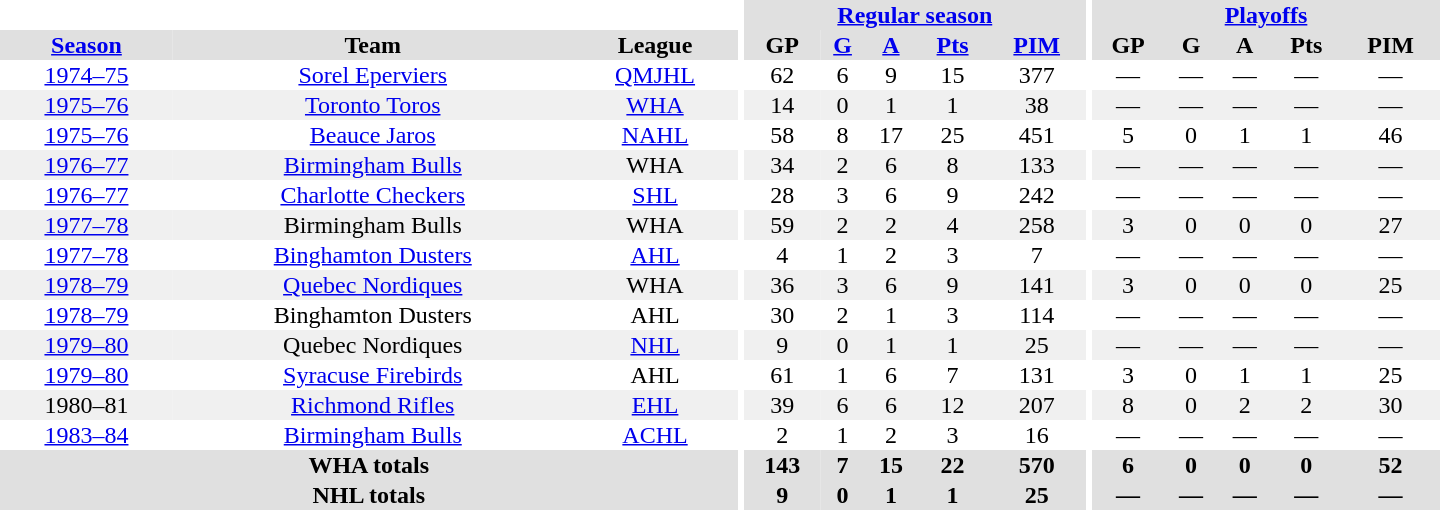<table border="0" cellpadding="1" cellspacing="0" style="text-align:center; width:60em">
<tr bgcolor="#e0e0e0">
<th colspan="3" bgcolor="#ffffff"></th>
<th rowspan="100" bgcolor="#ffffff"></th>
<th colspan="5"><a href='#'>Regular season</a></th>
<th rowspan="100" bgcolor="#ffffff"></th>
<th colspan="5"><a href='#'>Playoffs</a></th>
</tr>
<tr bgcolor="#e0e0e0">
<th><a href='#'>Season</a></th>
<th>Team</th>
<th>League</th>
<th>GP</th>
<th><a href='#'>G</a></th>
<th><a href='#'>A</a></th>
<th><a href='#'>Pts</a></th>
<th><a href='#'>PIM</a></th>
<th>GP</th>
<th>G</th>
<th>A</th>
<th>Pts</th>
<th>PIM</th>
</tr>
<tr>
<td><a href='#'>1974–75</a></td>
<td><a href='#'>Sorel Eperviers</a></td>
<td><a href='#'>QMJHL</a></td>
<td>62</td>
<td>6</td>
<td>9</td>
<td>15</td>
<td>377</td>
<td>—</td>
<td>—</td>
<td>—</td>
<td>—</td>
<td>—</td>
</tr>
<tr bgcolor="#f0f0f0">
<td><a href='#'>1975–76</a></td>
<td><a href='#'>Toronto Toros</a></td>
<td><a href='#'>WHA</a></td>
<td>14</td>
<td>0</td>
<td>1</td>
<td>1</td>
<td>38</td>
<td>—</td>
<td>—</td>
<td>—</td>
<td>—</td>
<td>—</td>
</tr>
<tr>
<td><a href='#'>1975–76</a></td>
<td><a href='#'>Beauce Jaros</a></td>
<td><a href='#'>NAHL</a></td>
<td>58</td>
<td>8</td>
<td>17</td>
<td>25</td>
<td>451</td>
<td>5</td>
<td>0</td>
<td>1</td>
<td>1</td>
<td>46</td>
</tr>
<tr bgcolor="#f0f0f0">
<td><a href='#'>1976–77</a></td>
<td><a href='#'>Birmingham Bulls</a></td>
<td>WHA</td>
<td>34</td>
<td>2</td>
<td>6</td>
<td>8</td>
<td>133</td>
<td>—</td>
<td>—</td>
<td>—</td>
<td>—</td>
<td>—</td>
</tr>
<tr>
<td><a href='#'>1976–77</a></td>
<td><a href='#'>Charlotte Checkers</a></td>
<td><a href='#'>SHL</a></td>
<td>28</td>
<td>3</td>
<td>6</td>
<td>9</td>
<td>242</td>
<td>—</td>
<td>—</td>
<td>—</td>
<td>—</td>
<td>—</td>
</tr>
<tr bgcolor="#f0f0f0">
<td><a href='#'>1977–78</a></td>
<td>Birmingham Bulls</td>
<td>WHA</td>
<td>59</td>
<td>2</td>
<td>2</td>
<td>4</td>
<td>258</td>
<td>3</td>
<td>0</td>
<td>0</td>
<td>0</td>
<td>27</td>
</tr>
<tr>
<td><a href='#'>1977–78</a></td>
<td><a href='#'>Binghamton Dusters</a></td>
<td><a href='#'>AHL</a></td>
<td>4</td>
<td>1</td>
<td>2</td>
<td>3</td>
<td>7</td>
<td>—</td>
<td>—</td>
<td>—</td>
<td>—</td>
<td>—</td>
</tr>
<tr bgcolor="#f0f0f0">
<td><a href='#'>1978–79</a></td>
<td><a href='#'>Quebec Nordiques</a></td>
<td>WHA</td>
<td>36</td>
<td>3</td>
<td>6</td>
<td>9</td>
<td>141</td>
<td>3</td>
<td>0</td>
<td>0</td>
<td>0</td>
<td>25</td>
</tr>
<tr>
<td><a href='#'>1978–79</a></td>
<td>Binghamton Dusters</td>
<td>AHL</td>
<td>30</td>
<td>2</td>
<td>1</td>
<td>3</td>
<td>114</td>
<td>—</td>
<td>—</td>
<td>—</td>
<td>—</td>
<td>—</td>
</tr>
<tr bgcolor="#f0f0f0">
<td><a href='#'>1979–80</a></td>
<td>Quebec Nordiques</td>
<td><a href='#'>NHL</a></td>
<td>9</td>
<td>0</td>
<td>1</td>
<td>1</td>
<td>25</td>
<td>—</td>
<td>—</td>
<td>—</td>
<td>—</td>
<td>—</td>
</tr>
<tr>
<td><a href='#'>1979–80</a></td>
<td><a href='#'>Syracuse Firebirds</a></td>
<td>AHL</td>
<td>61</td>
<td>1</td>
<td>6</td>
<td>7</td>
<td>131</td>
<td>3</td>
<td>0</td>
<td>1</td>
<td>1</td>
<td>25</td>
</tr>
<tr bgcolor="#f0f0f0">
<td>1980–81</td>
<td><a href='#'>Richmond Rifles</a></td>
<td><a href='#'>EHL</a></td>
<td>39</td>
<td>6</td>
<td>6</td>
<td>12</td>
<td>207</td>
<td>8</td>
<td>0</td>
<td>2</td>
<td>2</td>
<td>30</td>
</tr>
<tr>
<td><a href='#'>1983–84</a></td>
<td><a href='#'>Birmingham Bulls</a></td>
<td><a href='#'>ACHL</a></td>
<td>2</td>
<td>1</td>
<td>2</td>
<td>3</td>
<td>16</td>
<td>—</td>
<td>—</td>
<td>—</td>
<td>—</td>
<td>—</td>
</tr>
<tr bgcolor="#e0e0e0">
<th colspan="3">WHA totals</th>
<th>143</th>
<th>7</th>
<th>15</th>
<th>22</th>
<th>570</th>
<th>6</th>
<th>0</th>
<th>0</th>
<th>0</th>
<th>52</th>
</tr>
<tr bgcolor="#e0e0e0">
<th colspan="3">NHL totals</th>
<th>9</th>
<th>0</th>
<th>1</th>
<th>1</th>
<th>25</th>
<th>—</th>
<th>—</th>
<th>—</th>
<th>—</th>
<th>—</th>
</tr>
</table>
